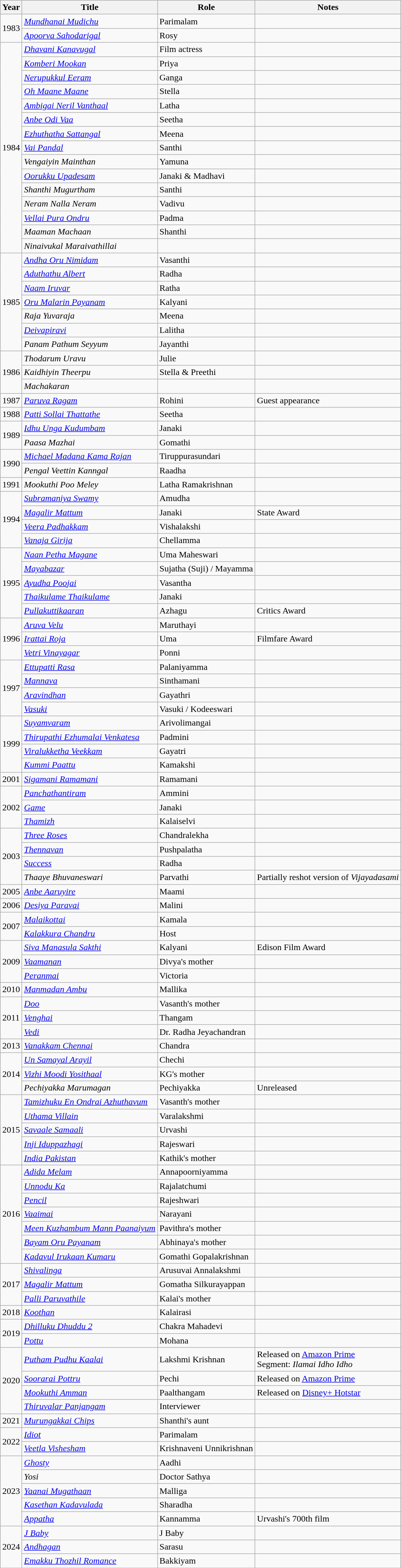<table class="wikitable sortable">
<tr>
<th scope="col">Year</th>
<th scope="col">Title</th>
<th scope="col">Role</th>
<th scope="col" class="unsortable">Notes</th>
</tr>
<tr>
<td rowspan=2>1983</td>
<td><em><a href='#'>Mundhanai Mudichu</a></em></td>
<td>Parimalam</td>
<td></td>
</tr>
<tr>
<td><em><a href='#'>Apoorva Sahodarigal</a></em></td>
<td>Rosy</td>
<td></td>
</tr>
<tr>
<td rowspan=15>1984</td>
<td><em><a href='#'>Dhavani Kanavugal</a></em></td>
<td>Film actress</td>
<td></td>
</tr>
<tr>
<td><em><a href='#'>Komberi Mookan</a></em></td>
<td>Priya</td>
<td></td>
</tr>
<tr>
<td><em><a href='#'>Nerupukkul Eeram</a></em></td>
<td>Ganga</td>
<td></td>
</tr>
<tr>
<td><em><a href='#'>Oh Maane Maane</a></em></td>
<td>Stella</td>
<td></td>
</tr>
<tr>
<td><em><a href='#'>Ambigai Neril Vanthaal</a></em></td>
<td>Latha</td>
<td></td>
</tr>
<tr>
<td><em><a href='#'>Anbe Odi Vaa</a></em></td>
<td>Seetha</td>
<td></td>
</tr>
<tr>
<td><em><a href='#'>Ezhuthatha Sattangal</a></em></td>
<td>Meena</td>
<td></td>
</tr>
<tr>
<td><em><a href='#'>Vai Pandal</a></em></td>
<td>Santhi</td>
<td></td>
</tr>
<tr>
<td><em>Vengaiyin Mainthan</em></td>
<td>Yamuna</td>
<td></td>
</tr>
<tr>
<td><em><a href='#'>Oorukku Upadesam</a></em></td>
<td>Janaki & Madhavi</td>
<td></td>
</tr>
<tr>
<td><em>Shanthi Mugurtham</em></td>
<td>Santhi</td>
<td></td>
</tr>
<tr>
<td><em>Neram Nalla Neram</em></td>
<td>Vadivu</td>
<td></td>
</tr>
<tr>
<td><em><a href='#'>Vellai Pura Ondru</a></em></td>
<td>Padma</td>
<td></td>
</tr>
<tr>
<td><em>Maaman Machaan</em></td>
<td>Shanthi</td>
<td></td>
</tr>
<tr>
<td><em>Ninaivukal Maraivathillai</em></td>
<td></td>
<td></td>
</tr>
<tr>
<td rowspan=7>1985</td>
<td><em><a href='#'>Andha Oru Nimidam</a></em></td>
<td>Vasanthi</td>
<td></td>
</tr>
<tr>
<td><em><a href='#'>Aduthathu Albert</a></em></td>
<td>Radha</td>
<td></td>
</tr>
<tr>
<td><em><a href='#'>Naam Iruvar</a></em></td>
<td>Ratha</td>
<td></td>
</tr>
<tr>
<td><em><a href='#'>Oru Malarin Payanam</a></em></td>
<td>Kalyani</td>
<td></td>
</tr>
<tr>
<td><em>Raja Yuvaraja</em></td>
<td>Meena</td>
<td></td>
</tr>
<tr>
<td><em><a href='#'>Deivapiravi</a></em></td>
<td>Lalitha</td>
<td></td>
</tr>
<tr>
<td><em>Panam Pathum Seyyum</em></td>
<td>Jayanthi</td>
<td></td>
</tr>
<tr>
<td rowspan=3>1986</td>
<td><em>Thodarum Uravu</em></td>
<td>Julie</td>
<td></td>
</tr>
<tr>
<td><em>Kaidhiyin Theerpu</em></td>
<td>Stella & Preethi</td>
<td></td>
</tr>
<tr>
<td><em>Machakaran</em></td>
<td></td>
<td></td>
</tr>
<tr>
<td>1987</td>
<td><em><a href='#'>Paruva Ragam</a></em></td>
<td>Rohini</td>
<td>Guest appearance</td>
</tr>
<tr>
<td>1988</td>
<td><em><a href='#'>Patti Sollai Thattathe</a></em></td>
<td>Seetha</td>
<td></td>
</tr>
<tr>
<td rowspan=2>1989</td>
<td><em><a href='#'>Idhu Unga Kudumbam</a></em></td>
<td>Janaki</td>
<td></td>
</tr>
<tr>
<td><em>Paasa Mazhai</em></td>
<td>Gomathi</td>
<td></td>
</tr>
<tr>
<td rowspan=2>1990</td>
<td><em><a href='#'>Michael Madana Kama Rajan</a></em></td>
<td>Tiruppurasundari</td>
<td></td>
</tr>
<tr>
<td><em>Pengal Veettin Kanngal</em></td>
<td>Raadha</td>
<td></td>
</tr>
<tr>
<td rowspan=1>1991</td>
<td><em>Mookuthi Poo Meley</em></td>
<td>Latha Ramakrishnan</td>
<td></td>
</tr>
<tr>
<td rowspan=4>1994</td>
<td><em><a href='#'>Subramaniya Swamy</a></em></td>
<td>Amudha</td>
<td></td>
</tr>
<tr>
<td><em><a href='#'>Magalir Mattum</a></em></td>
<td>Janaki</td>
<td>State Award</td>
</tr>
<tr>
<td><em><a href='#'>Veera Padhakkam</a></em></td>
<td>Vishalakshi</td>
<td></td>
</tr>
<tr>
<td><em><a href='#'>Vanaja Girija</a></em></td>
<td>Chellamma</td>
<td></td>
</tr>
<tr>
<td rowspan=5>1995</td>
<td><em><a href='#'>Naan Petha Magane</a></em></td>
<td>Uma Maheswari</td>
<td></td>
</tr>
<tr>
<td><em><a href='#'>Mayabazar</a></em></td>
<td>Sujatha (Suji) / Mayamma</td>
<td></td>
</tr>
<tr>
<td><em><a href='#'>Ayudha Poojai</a></em></td>
<td>Vasantha</td>
<td></td>
</tr>
<tr>
<td><em><a href='#'>Thaikulame Thaikulame</a></em></td>
<td>Janaki</td>
<td></td>
</tr>
<tr>
<td><em><a href='#'>Pullakuttikaaran</a></em></td>
<td>Azhagu</td>
<td>Critics Award</td>
</tr>
<tr>
<td rowspan=3>1996</td>
<td><em><a href='#'>Aruva Velu</a></em></td>
<td>Maruthayi</td>
<td></td>
</tr>
<tr>
<td><em><a href='#'>Irattai Roja</a></em></td>
<td>Uma</td>
<td>Filmfare Award</td>
</tr>
<tr>
<td><em><a href='#'>Vetri Vinayagar</a></em></td>
<td>Ponni</td>
<td></td>
</tr>
<tr>
<td rowspan=4>1997</td>
<td><em><a href='#'>Ettupatti Rasa</a></em></td>
<td>Palaniyamma</td>
<td></td>
</tr>
<tr>
<td><em><a href='#'>Mannava</a></em></td>
<td>Sinthamani</td>
<td></td>
</tr>
<tr>
<td><em><a href='#'>Aravindhan</a></em></td>
<td>Gayathri</td>
<td></td>
</tr>
<tr>
<td><em><a href='#'>Vasuki</a></em></td>
<td>Vasuki / Kodeeswari</td>
<td></td>
</tr>
<tr>
<td rowspan=4>1999</td>
<td><em><a href='#'>Suyamvaram</a></em></td>
<td>Arivolimangai</td>
<td></td>
</tr>
<tr>
<td><em><a href='#'>Thirupathi Ezhumalai Venkatesa</a></em></td>
<td>Padmini</td>
<td></td>
</tr>
<tr>
<td><em><a href='#'>Viralukketha Veekkam</a></em></td>
<td>Gayatri</td>
<td></td>
</tr>
<tr>
<td><em><a href='#'>Kummi Paattu</a></em></td>
<td>Kamakshi</td>
<td></td>
</tr>
<tr>
<td>2001</td>
<td><em><a href='#'>Sigamani Ramamani</a></em></td>
<td>Ramamani</td>
<td></td>
</tr>
<tr>
<td rowspan=3>2002</td>
<td><em><a href='#'>Panchathantiram</a></em></td>
<td>Ammini</td>
<td></td>
</tr>
<tr>
<td><em><a href='#'>Game</a></em></td>
<td>Janaki</td>
<td></td>
</tr>
<tr>
<td><em><a href='#'>Thamizh</a></em></td>
<td>Kalaiselvi</td>
<td></td>
</tr>
<tr>
<td rowspan=4>2003</td>
<td><em><a href='#'>Three Roses</a></em></td>
<td>Chandralekha</td>
<td></td>
</tr>
<tr>
<td><em><a href='#'>Thennavan</a></em></td>
<td>Pushpalatha</td>
<td></td>
</tr>
<tr>
<td><em><a href='#'>Success</a></em></td>
<td>Radha</td>
<td></td>
</tr>
<tr>
<td><em>Thaaye Bhuvaneswari</em></td>
<td>Parvathi</td>
<td>Partially reshot version of <em>Vijayadasami</em></td>
</tr>
<tr>
<td>2005</td>
<td><em><a href='#'>Anbe Aaruyire</a></em></td>
<td>Maami</td>
<td></td>
</tr>
<tr>
<td>2006</td>
<td><em><a href='#'>Desiya Paravai</a></em></td>
<td>Malini</td>
<td></td>
</tr>
<tr>
<td rowspan=2>2007</td>
<td><em><a href='#'>Malaikottai</a></em></td>
<td>Kamala</td>
<td></td>
</tr>
<tr>
<td><em><a href='#'>Kalakkura Chandru</a></em></td>
<td>Host</td>
<td></td>
</tr>
<tr>
<td rowspan=3>2009</td>
<td><em><a href='#'>Siva Manasula Sakthi</a></em></td>
<td>Kalyani</td>
<td>Edison Film Award</td>
</tr>
<tr>
<td><em><a href='#'>Vaamanan</a></em></td>
<td>Divya's mother</td>
<td></td>
</tr>
<tr>
<td><em><a href='#'>Peranmai</a></em></td>
<td>Victoria</td>
<td></td>
</tr>
<tr>
<td>2010</td>
<td><em><a href='#'>Manmadan Ambu</a></em></td>
<td>Mallika</td>
<td></td>
</tr>
<tr>
<td rowspan=3>2011</td>
<td><em><a href='#'>Doo</a></em></td>
<td>Vasanth's mother</td>
<td></td>
</tr>
<tr>
<td><em><a href='#'>Venghai</a></em></td>
<td>Thangam</td>
<td></td>
</tr>
<tr>
<td><em><a href='#'>Vedi</a></em></td>
<td>Dr. Radha Jeyachandran</td>
<td></td>
</tr>
<tr>
<td>2013</td>
<td><em><a href='#'>Vanakkam Chennai</a></em></td>
<td>Chandra</td>
<td></td>
</tr>
<tr>
<td rowspan=3>2014</td>
<td><em><a href='#'>Un Samayal Arayil</a></em></td>
<td>Chechi</td>
<td></td>
</tr>
<tr>
<td><em><a href='#'>Vizhi Moodi Yosithaal</a></em></td>
<td>KG's mother</td>
<td></td>
</tr>
<tr>
<td><em>Pechiyakka Marumagan</em></td>
<td>Pechiyakka</td>
<td>Unreleased</td>
</tr>
<tr>
<td rowspan="5">2015</td>
<td><em><a href='#'>Tamizhuku En Ondrai Azhuthavum</a></em></td>
<td>Vasanth's mother</td>
<td></td>
</tr>
<tr>
<td><em><a href='#'>Uthama Villain</a></em></td>
<td>Varalakshmi</td>
<td></td>
</tr>
<tr>
<td><em><a href='#'>Savaale Samaali</a></em></td>
<td>Urvashi</td>
<td></td>
</tr>
<tr>
<td><em><a href='#'>Inji Iduppazhagi</a></em></td>
<td>Rajeswari</td>
<td></td>
</tr>
<tr>
<td><em><a href='#'>India Pakistan</a></em></td>
<td>Kathik's mother</td>
<td></td>
</tr>
<tr>
<td rowspan="7">2016</td>
<td><em><a href='#'>Adida Melam</a></em></td>
<td>Annapoorniyamma</td>
<td></td>
</tr>
<tr>
<td><em><a href='#'>Unnodu Ka</a></em></td>
<td>Rajalatchumi</td>
<td></td>
</tr>
<tr>
<td><em><a href='#'>Pencil</a></em></td>
<td>Rajeshwari</td>
<td></td>
</tr>
<tr>
<td><em><a href='#'>Vaaimai</a></em></td>
<td>Narayani</td>
<td></td>
</tr>
<tr>
<td><em><a href='#'>Meen Kuzhambum Mann Paanaiyum</a></em></td>
<td>Pavithra's mother</td>
<td></td>
</tr>
<tr>
<td><em><a href='#'>Bayam Oru Payanam</a></em></td>
<td>Abhinaya's mother</td>
<td></td>
</tr>
<tr>
<td><em><a href='#'>Kadavul Irukaan Kumaru</a></em></td>
<td>Gomathi Gopalakrishnan</td>
<td></td>
</tr>
<tr>
<td rowspan=3>2017</td>
<td><em><a href='#'>Shivalinga</a></em></td>
<td>Arusuvai Annalakshmi</td>
<td></td>
</tr>
<tr>
<td><em><a href='#'>Magalir Mattum</a></em></td>
<td>Gomatha Silkurayappan</td>
<td></td>
</tr>
<tr>
<td><em><a href='#'>Palli Paruvathile</a></em></td>
<td>Kalai's mother</td>
<td></td>
</tr>
<tr>
<td>2018</td>
<td><em><a href='#'>Koothan</a></em></td>
<td>Kalairasi</td>
<td></td>
</tr>
<tr>
<td rowspan=2>2019</td>
<td><em><a href='#'>Dhilluku Dhuddu 2</a></em></td>
<td>Chakra Mahadevi</td>
<td></td>
</tr>
<tr>
<td><em><a href='#'>Pottu</a></em></td>
<td>Mohana</td>
<td></td>
</tr>
<tr>
<td rowspan=4>2020</td>
<td><em><a href='#'>Putham Pudhu Kaalai</a></em></td>
<td>Lakshmi Krishnan</td>
<td>Released on <a href='#'>Amazon Prime</a> <br> Segment: <em>Ilamai Idho Idho</em></td>
</tr>
<tr>
<td><em><a href='#'>Soorarai Pottru</a></em></td>
<td>Pechi</td>
<td>Released on <a href='#'>Amazon Prime</a></td>
</tr>
<tr>
<td><em><a href='#'>Mookuthi Amman</a></em></td>
<td>Paalthangam</td>
<td>Released on <a href='#'>Disney+ Hotstar</a></td>
</tr>
<tr>
<td><em><a href='#'>Thiruvalar Panjangam</a></em></td>
<td>Interviewer</td>
<td></td>
</tr>
<tr>
<td>2021</td>
<td><em><a href='#'>Murungakkai Chips</a></em></td>
<td>Shanthi's aunt</td>
<td></td>
</tr>
<tr>
<td rowspan=2>2022</td>
<td><em><a href='#'>Idiot</a></em></td>
<td>Parimalam</td>
<td></td>
</tr>
<tr>
<td><em><a href='#'>Veetla Vishesham</a></em></td>
<td>Krishnaveni Unnikrishnan</td>
<td></td>
</tr>
<tr>
<td rowspan=5>2023</td>
<td><em><a href='#'>Ghosty</a></em></td>
<td>Aadhi</td>
<td></td>
</tr>
<tr>
<td><em>Yosi</em></td>
<td>Doctor Sathya</td>
<td></td>
</tr>
<tr>
<td><em><a href='#'>Yaanai Mugathaan</a></em></td>
<td>Malliga</td>
<td></td>
</tr>
<tr>
<td><em><a href='#'>Kasethan Kadavulada</a></em></td>
<td>Sharadha</td>
<td></td>
</tr>
<tr>
<td><em><a href='#'>Appatha</a></em></td>
<td>Kannamma</td>
<td>Urvashi's 700th film</td>
</tr>
<tr>
<td rowspan=3>2024</td>
<td><em><a href='#'>J Baby</a></em></td>
<td>J Baby</td>
<td></td>
</tr>
<tr>
<td><em><a href='#'>Andhagan</a></em></td>
<td>Sarasu</td>
<td></td>
</tr>
<tr>
<td><em><a href='#'>Emakku Thozhil Romance</a></em></td>
<td>Bakkiyam</td>
<td></td>
</tr>
<tr>
</tr>
</table>
